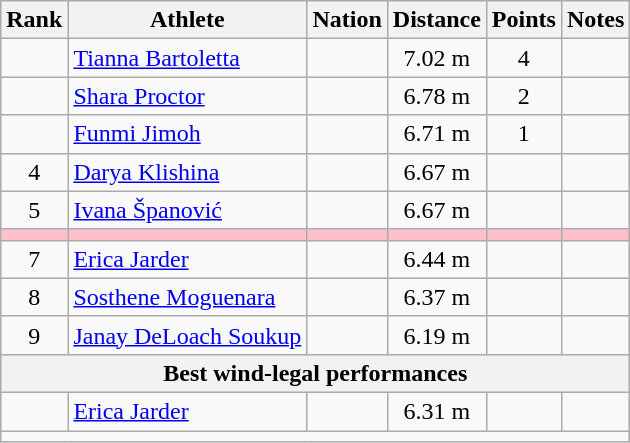<table class="wikitable" style="text-align:center;">
<tr>
<th scope="col" style="width: 10px;">Rank</th>
<th scope="col">Athlete</th>
<th scope="col">Nation</th>
<th scope="col">Distance</th>
<th scope="col">Points</th>
<th scope="col">Notes</th>
</tr>
<tr>
<td></td>
<td align="left"><a href='#'>Tianna Bartoletta</a></td>
<td align="left"></td>
<td>7.02 m </td>
<td>4</td>
<td></td>
</tr>
<tr>
<td></td>
<td align="left"><a href='#'>Shara Proctor</a></td>
<td align="left"></td>
<td>6.78 m </td>
<td>2</td>
<td></td>
</tr>
<tr>
<td></td>
<td align="left"><a href='#'>Funmi Jimoh</a></td>
<td align="left"></td>
<td>6.71 m </td>
<td>1</td>
<td></td>
</tr>
<tr>
<td>4</td>
<td align="left"><a href='#'>Darya Klishina</a></td>
<td align="left"></td>
<td>6.67 m </td>
<td></td>
<td></td>
</tr>
<tr>
<td>5</td>
<td align="left"><a href='#'>Ivana Španović</a></td>
<td align="left"></td>
<td>6.67 m </td>
<td></td>
<td></td>
</tr>
<tr bgcolor="pink">
<td></td>
<td align="left"></td>
<td align="left"></td>
<td></td>
<td></td>
<td></td>
</tr>
<tr>
<td>7</td>
<td align="left"><a href='#'>Erica Jarder</a></td>
<td align="left"></td>
<td>6.44 m </td>
<td></td>
<td></td>
</tr>
<tr>
<td>8</td>
<td align="left"><a href='#'>Sosthene Moguenara</a></td>
<td align="left"></td>
<td>6.37 m </td>
<td></td>
<td></td>
</tr>
<tr>
<td>9</td>
<td align="left"><a href='#'>Janay DeLoach Soukup</a></td>
<td align="left"></td>
<td>6.19 m </td>
<td></td>
<td></td>
</tr>
<tr>
<th align=center colspan=6>Best wind-legal performances</th>
</tr>
<tr>
<td></td>
<td align=left><a href='#'>Erica Jarder</a></td>
<td align=left></td>
<td>6.31 m </td>
<td></td>
<td></td>
</tr>
<tr class="sortbottom">
<td colspan="6"></td>
</tr>
</table>
